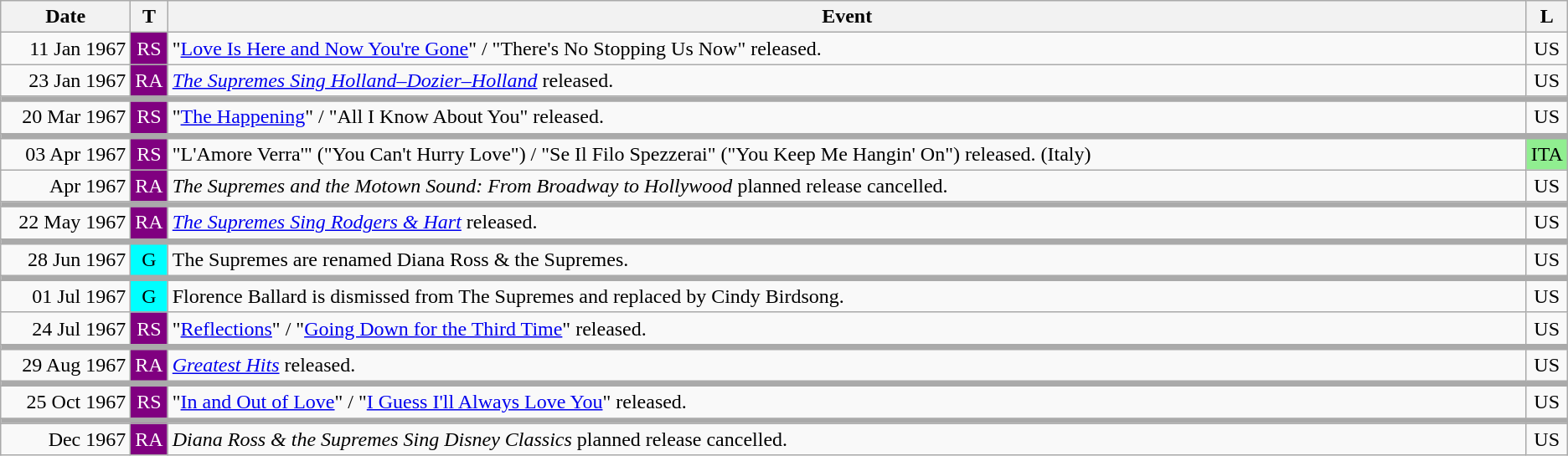<table class="wikitable" style="text-align: center">
<tr>
<th style="width:12ch">Date</th>
<th style="width:1%">T</th>
<th>Event</th>
<th style="width:2%">L</th>
</tr>
<tr>
<td style="text-align: right">11 Jan 1967</td>
<td style="background:purple; color: white">RS</td>
<td style="text-align:left;">"<a href='#'>Love Is Here and Now You're Gone</a>" / "There's No Stopping Us Now" released.</td>
<td>US</td>
</tr>
<tr>
<td style="text-align: right">23 Jan 1967</td>
<td style="background:purple; color: white">RA</td>
<td style="text-align:left;"><em><a href='#'>The Supremes Sing Holland–Dozier–Holland</a></em> released.</td>
<td>US</td>
</tr>
<tr>
<td colspan="6" style="background: #aaa; height: 3px; padding: 0 !important"></td>
</tr>
<tr>
<td style="text-align: right">20 Mar 1967</td>
<td style="background:purple; color: white">RS</td>
<td style="text-align:left;">"<a href='#'>The Happening</a>" / "All I Know About You" released.</td>
<td>US</td>
</tr>
<tr>
<td colspan="6" style="background: #aaa; height: 3px; padding: 0 !important"></td>
</tr>
<tr>
<td style="text-align: right">03 Apr 1967</td>
<td style="background:purple; color: white">RS</td>
<td style="text-align:left;">"L'Amore Verra'" ("You Can't Hurry Love") / "Se Il Filo Spezzerai" ("You Keep Me Hangin' On") released. (Italy)</td>
<td style="background:lightgreen">ITA</td>
</tr>
<tr>
<td style="text-align: right">Apr 1967</td>
<td style="background:purple; color: white">RA</td>
<td style="text-align:left;"><em>The Supremes and the Motown Sound: From Broadway to Hollywood</em> planned release cancelled.</td>
<td>US</td>
</tr>
<tr>
<td colspan="6" style="background: #aaa; height: 3px; padding: 0 !important"></td>
</tr>
<tr>
<td style="text-align: right">22 May 1967</td>
<td style="background:purple; color: white">RA</td>
<td style="text-align:left;"><em><a href='#'>The Supremes Sing Rodgers & Hart</a></em> released.</td>
<td>US</td>
</tr>
<tr>
<td colspan="6" style="background: #aaa; height: 3px; padding: 0 !important"></td>
</tr>
<tr>
<td style="text-align: right">28 Jun 1967</td>
<td style="background:aqua">G</td>
<td style="text-align:left;">The Supremes are renamed Diana Ross & the Supremes.</td>
<td>US</td>
</tr>
<tr>
<td colspan="6" style="background: #aaa; height: 3px; padding: 0 !important"></td>
</tr>
<tr>
<td style="text-align: right">01 Jul 1967</td>
<td style="background:aqua">G</td>
<td style="text-align:left;">Florence Ballard is dismissed from The Supremes and replaced by Cindy Birdsong.</td>
<td>US</td>
</tr>
<tr>
<td style="text-align: right">24 Jul 1967</td>
<td style="background:purple; color: white">RS</td>
<td style="text-align:left;">"<a href='#'>Reflections</a>" / "<a href='#'>Going Down for the Third Time</a>" released.</td>
<td>US</td>
</tr>
<tr>
<td colspan="6" style="background: #aaa; height: 3px; padding: 0 !important"></td>
</tr>
<tr>
<td style="text-align: right">29 Aug 1967</td>
<td style="background:purple; color: white">RA</td>
<td style="text-align:left;"><em><a href='#'>Greatest Hits</a></em> released.</td>
<td>US</td>
</tr>
<tr>
<td colspan="6" style="background: #aaa; height: 3px; padding: 0 !important"></td>
</tr>
<tr>
<td style="text-align: right">25 Oct 1967</td>
<td style="background:purple; color: white">RS</td>
<td style="text-align:left;">"<a href='#'>In and Out of Love</a>" / "<a href='#'>I Guess I'll Always Love You</a>" released.</td>
<td>US</td>
</tr>
<tr>
<td colspan="6" style="background: #aaa; height: 3px; padding: 0 !important"></td>
</tr>
<tr>
<td style="text-align: right">Dec 1967</td>
<td style="background:purple; color: white">RA</td>
<td style="text-align:left;"><em>Diana Ross & the Supremes Sing Disney Classics</em> planned release cancelled.</td>
<td>US</td>
</tr>
</table>
